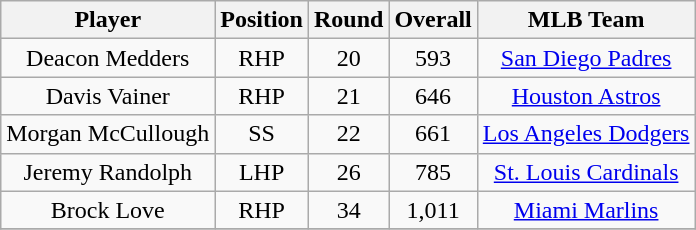<table class="wikitable" style="text-align:center;">
<tr>
<th>Player</th>
<th>Position</th>
<th>Round</th>
<th>Overall</th>
<th>MLB Team</th>
</tr>
<tr>
<td>Deacon Medders</td>
<td>RHP</td>
<td>20</td>
<td>593</td>
<td><a href='#'>San Diego Padres</a></td>
</tr>
<tr>
<td>Davis Vainer</td>
<td>RHP</td>
<td>21</td>
<td>646</td>
<td><a href='#'>Houston Astros</a></td>
</tr>
<tr>
<td>Morgan McCullough</td>
<td>SS</td>
<td>22</td>
<td>661</td>
<td><a href='#'>Los Angeles Dodgers</a></td>
</tr>
<tr>
<td>Jeremy Randolph</td>
<td>LHP</td>
<td>26</td>
<td>785</td>
<td><a href='#'>St. Louis Cardinals</a></td>
</tr>
<tr>
<td>Brock Love</td>
<td>RHP</td>
<td>34</td>
<td>1,011</td>
<td><a href='#'>Miami Marlins</a></td>
</tr>
<tr>
</tr>
</table>
